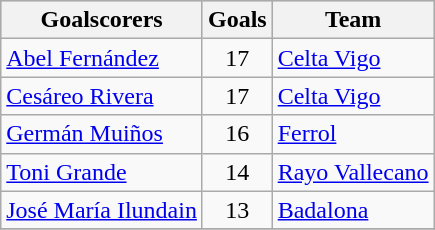<table class="wikitable sortable" class="wikitable">
<tr style="background:#ccc; text-align:center;">
<th>Goalscorers</th>
<th>Goals</th>
<th>Team</th>
</tr>
<tr>
<td> <a href='#'>Abel Fernández</a></td>
<td style="text-align:center;">17</td>
<td><a href='#'>Celta Vigo</a></td>
</tr>
<tr>
<td> <a href='#'>Cesáreo Rivera</a></td>
<td style="text-align:center;">17</td>
<td><a href='#'>Celta Vigo</a></td>
</tr>
<tr>
<td> <a href='#'>Germán Muiños</a></td>
<td style="text-align:center;">16</td>
<td><a href='#'>Ferrol</a></td>
</tr>
<tr>
<td> <a href='#'>Toni Grande</a></td>
<td style="text-align:center;">14</td>
<td><a href='#'>Rayo Vallecano</a></td>
</tr>
<tr>
<td> <a href='#'>José María Ilundain</a></td>
<td style="text-align:center;">13</td>
<td><a href='#'>Badalona</a></td>
</tr>
<tr>
</tr>
</table>
